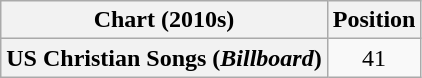<table class="wikitable plainrowheaders" style="text-align:center">
<tr>
<th scope="col">Chart (2010s)</th>
<th scope="col">Position</th>
</tr>
<tr>
<th scope="row">US Christian Songs (<em>Billboard</em>)</th>
<td>41</td>
</tr>
</table>
